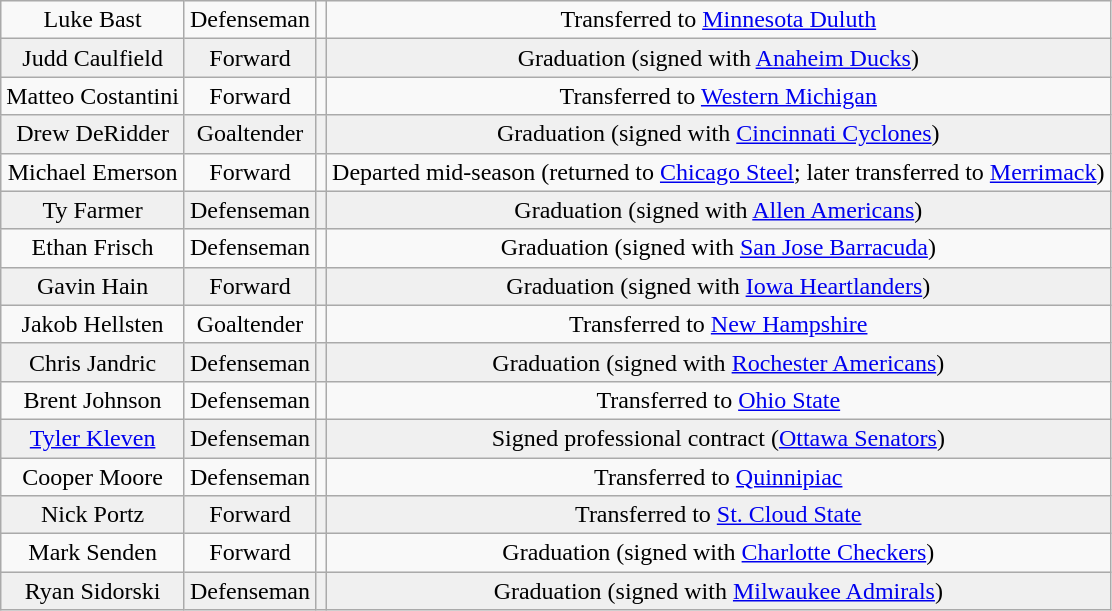<table class="wikitable">
<tr align="center" bgcolor="">
<td>Luke Bast</td>
<td>Defenseman</td>
<td></td>
<td>Transferred to <a href='#'>Minnesota Duluth</a></td>
</tr>
<tr align="center" bgcolor="f0f0f0">
<td>Judd Caulfield</td>
<td>Forward</td>
<td></td>
<td>Graduation (signed with <a href='#'>Anaheim Ducks</a>)</td>
</tr>
<tr align="center" bgcolor="">
<td>Matteo Costantini</td>
<td>Forward</td>
<td></td>
<td>Transferred to <a href='#'>Western Michigan</a></td>
</tr>
<tr align="center" bgcolor="f0f0f0">
<td>Drew DeRidder</td>
<td>Goaltender</td>
<td></td>
<td>Graduation (signed with <a href='#'>Cincinnati Cyclones</a>)</td>
</tr>
<tr align="center" bgcolor="">
<td>Michael Emerson</td>
<td>Forward</td>
<td></td>
<td>Departed mid-season (returned to <a href='#'>Chicago Steel</a>; later transferred to <a href='#'>Merrimack</a>)</td>
</tr>
<tr align="center" bgcolor="f0f0f0">
<td>Ty Farmer</td>
<td>Defenseman</td>
<td></td>
<td>Graduation (signed with <a href='#'>Allen Americans</a>)</td>
</tr>
<tr align="center" bgcolor="">
<td>Ethan Frisch</td>
<td>Defenseman</td>
<td></td>
<td>Graduation (signed with <a href='#'>San Jose Barracuda</a>)</td>
</tr>
<tr align="center" bgcolor="f0f0f0">
<td>Gavin Hain</td>
<td>Forward</td>
<td></td>
<td>Graduation (signed with <a href='#'>Iowa Heartlanders</a>)</td>
</tr>
<tr align="center" bgcolor="">
<td>Jakob Hellsten</td>
<td>Goaltender</td>
<td></td>
<td>Transferred to <a href='#'>New Hampshire</a></td>
</tr>
<tr align="center" bgcolor="f0f0f0">
<td>Chris Jandric</td>
<td>Defenseman</td>
<td></td>
<td>Graduation (signed with <a href='#'>Rochester Americans</a>)</td>
</tr>
<tr align="center" bgcolor="">
<td>Brent Johnson</td>
<td>Defenseman</td>
<td></td>
<td>Transferred to <a href='#'>Ohio State</a></td>
</tr>
<tr align="center" bgcolor="f0f0f0">
<td><a href='#'>Tyler Kleven</a></td>
<td>Defenseman</td>
<td></td>
<td>Signed professional contract (<a href='#'>Ottawa Senators</a>)</td>
</tr>
<tr align="center" bgcolor="">
<td>Cooper Moore</td>
<td>Defenseman</td>
<td></td>
<td>Transferred to <a href='#'>Quinnipiac</a></td>
</tr>
<tr align="center" bgcolor="f0f0f0">
<td>Nick Portz</td>
<td>Forward</td>
<td></td>
<td>Transferred to <a href='#'>St. Cloud State</a></td>
</tr>
<tr align="center" bgcolor="">
<td>Mark Senden</td>
<td>Forward</td>
<td></td>
<td>Graduation (signed with <a href='#'>Charlotte Checkers</a>)</td>
</tr>
<tr align="center" bgcolor="f0f0f0">
<td>Ryan Sidorski</td>
<td>Defenseman</td>
<td></td>
<td>Graduation (signed with <a href='#'>Milwaukee Admirals</a>)</td>
</tr>
</table>
